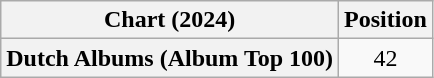<table class="wikitable plainrowheaders" style="text-align:center">
<tr>
<th scope="col">Chart (2024)</th>
<th scope="col">Position</th>
</tr>
<tr>
<th scope="row">Dutch Albums (Album Top 100)</th>
<td>42</td>
</tr>
</table>
